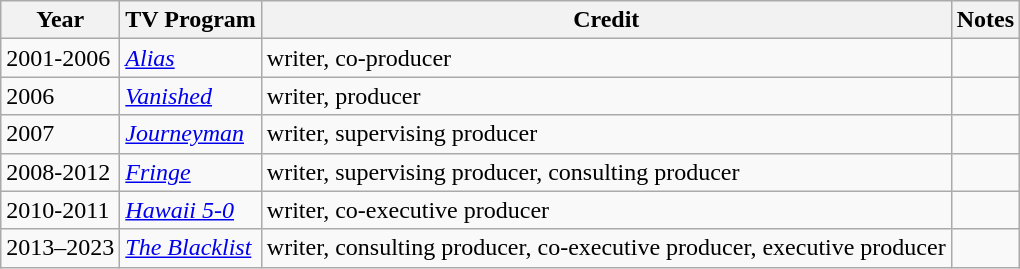<table class="wikitable">
<tr>
<th>Year</th>
<th>TV Program</th>
<th>Credit</th>
<th>Notes</th>
</tr>
<tr>
<td>2001-2006</td>
<td><em><a href='#'>Alias</a></em></td>
<td>writer, co-producer</td>
<td></td>
</tr>
<tr>
<td>2006</td>
<td><em><a href='#'>Vanished</a></em></td>
<td>writer, producer</td>
<td></td>
</tr>
<tr>
<td>2007</td>
<td><a href='#'><em>Journeyman</em></a></td>
<td>writer, supervising producer</td>
<td></td>
</tr>
<tr>
<td>2008-2012</td>
<td><em><a href='#'>Fringe</a></em></td>
<td>writer, supervising producer, consulting producer</td>
<td></td>
</tr>
<tr>
<td>2010-2011</td>
<td><em><a href='#'>Hawaii 5-0</a></em></td>
<td>writer, co-executive producer</td>
<td></td>
</tr>
<tr>
<td>2013–2023</td>
<td><a href='#'><em>The Blacklist</em></a></td>
<td>writer, consulting producer, co-executive producer, executive producer</td>
<td></td>
</tr>
</table>
